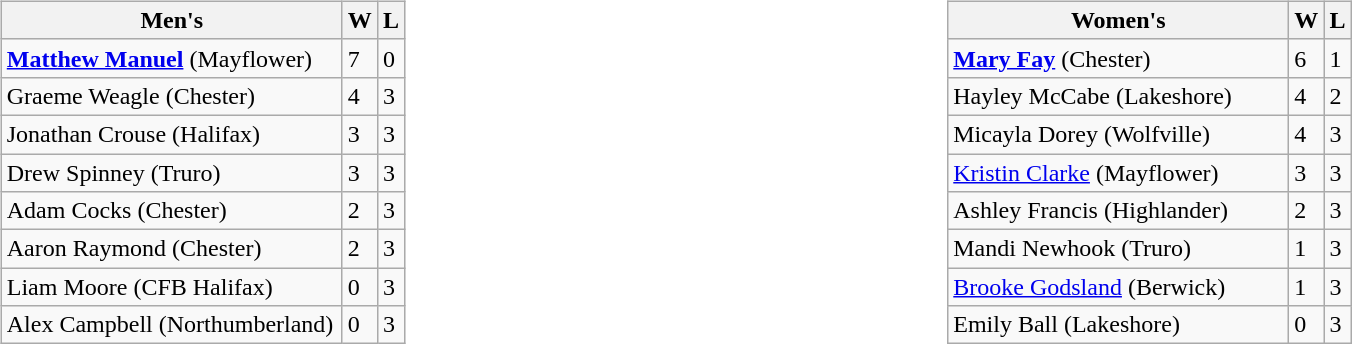<table>
<tr>
<td valign=top width=20%><br><table class=wikitable>
<tr>
<th width=220>Men's</th>
<th>W</th>
<th>L</th>
</tr>
<tr>
<td><strong><a href='#'>Matthew Manuel</a></strong> (Mayflower)</td>
<td>7</td>
<td>0</td>
</tr>
<tr>
<td>Graeme Weagle (Chester)</td>
<td>4</td>
<td>3</td>
</tr>
<tr>
<td>Jonathan Crouse (Halifax)</td>
<td>3</td>
<td>3</td>
</tr>
<tr>
<td>Drew Spinney (Truro)</td>
<td>3</td>
<td>3</td>
</tr>
<tr>
<td>Adam Cocks (Chester)</td>
<td>2</td>
<td>3</td>
</tr>
<tr>
<td>Aaron Raymond (Chester)</td>
<td>2</td>
<td>3</td>
</tr>
<tr>
<td>Liam Moore (CFB Halifax)</td>
<td>0</td>
<td>3</td>
</tr>
<tr>
<td>Alex Campbell (Northumberland)</td>
<td>0</td>
<td>3</td>
</tr>
</table>
</td>
<td valign=top width=20%><br><table class=wikitable>
<tr>
<th width=220>Women's</th>
<th>W</th>
<th>L</th>
</tr>
<tr>
<td><strong><a href='#'>Mary Fay</a></strong> (Chester)</td>
<td>6</td>
<td>1</td>
</tr>
<tr>
<td>Hayley McCabe (Lakeshore)</td>
<td>4</td>
<td>2</td>
</tr>
<tr>
<td>Micayla Dorey (Wolfville)</td>
<td>4</td>
<td>3</td>
</tr>
<tr>
<td><a href='#'>Kristin Clarke</a> (Mayflower)</td>
<td>3</td>
<td>3</td>
</tr>
<tr>
<td>Ashley Francis (Highlander)</td>
<td>2</td>
<td>3</td>
</tr>
<tr>
<td>Mandi Newhook (Truro)</td>
<td>1</td>
<td>3</td>
</tr>
<tr>
<td><a href='#'>Brooke Godsland</a> (Berwick)</td>
<td>1</td>
<td>3</td>
</tr>
<tr>
<td>Emily Ball (Lakeshore)</td>
<td>0</td>
<td>3</td>
</tr>
</table>
</td>
</tr>
</table>
